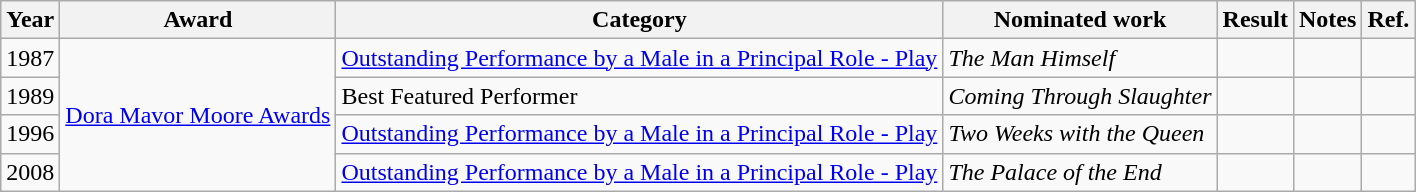<table class="wikitable">
<tr>
<th>Year</th>
<th>Award</th>
<th>Category</th>
<th>Nominated work</th>
<th>Result</th>
<th>Notes</th>
<th>Ref.</th>
</tr>
<tr>
<td>1987</td>
<td rowspan="4"><a href='#'>Dora Mavor Moore Awards</a></td>
<td><a href='#'>Outstanding Performance by a Male in a Principal Role - Play</a></td>
<td><em>The Man Himself</em></td>
<td></td>
<td></td>
<td></td>
</tr>
<tr>
<td>1989</td>
<td>Best Featured Performer</td>
<td><em>Coming Through Slaughter</em></td>
<td></td>
<td></td>
<td></td>
</tr>
<tr>
<td>1996</td>
<td><a href='#'>Outstanding Performance by a Male in a Principal Role - Play</a></td>
<td><em>Two Weeks with the Queen</em></td>
<td></td>
<td></td>
<td></td>
</tr>
<tr>
<td>2008</td>
<td><a href='#'>Outstanding Performance by a Male in a Principal Role - Play</a></td>
<td><em>The Palace of the End</em></td>
<td></td>
<td></td>
<td></td>
</tr>
</table>
